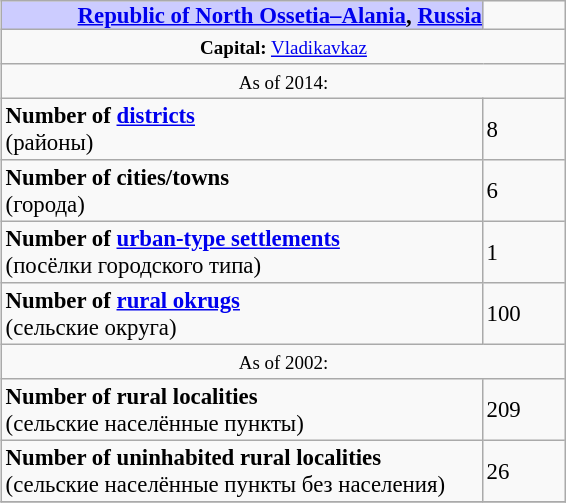<table border=1 align="right" cellpadding=2 cellspacing=0 style="margin: 0 0 1em 1em; background: #f9f9f9; border: 1px #aaa solid; border-collapse: collapse; font-size: 95%;">
<tr>
<th bgcolor="#ccccff" style="padding:0 0 0 50px;"><a href='#'>Republic of North Ossetia–Alania</a>, <a href='#'>Russia</a></th>
<td width="50px"></td>
</tr>
<tr>
<td colspan=2 align="center"><small><strong>Capital:</strong> <a href='#'>Vladikavkaz</a></small></td>
</tr>
<tr>
<td colspan=2 align="center"><small>As of 2014:</small></td>
</tr>
<tr>
<td><strong>Number of <a href='#'>districts</a></strong><br>(районы)</td>
<td>8</td>
</tr>
<tr>
<td><strong>Number of cities/towns</strong><br>(города)</td>
<td>6</td>
</tr>
<tr>
<td><strong>Number of <a href='#'>urban-type settlements</a></strong><br>(посёлки городского типа)</td>
<td>1</td>
</tr>
<tr>
<td><strong>Number of <a href='#'>rural okrugs</a></strong><br>(сельские округа)</td>
<td>100</td>
</tr>
<tr>
<td colspan=2 align="center"><small>As of 2002:</small></td>
</tr>
<tr>
<td><strong>Number of rural localities</strong><br>(сельские населённые пункты)</td>
<td>209</td>
</tr>
<tr>
<td><strong>Number of uninhabited rural localities</strong><br>(сельские населённые пункты без населения)</td>
<td>26</td>
</tr>
<tr>
</tr>
</table>
